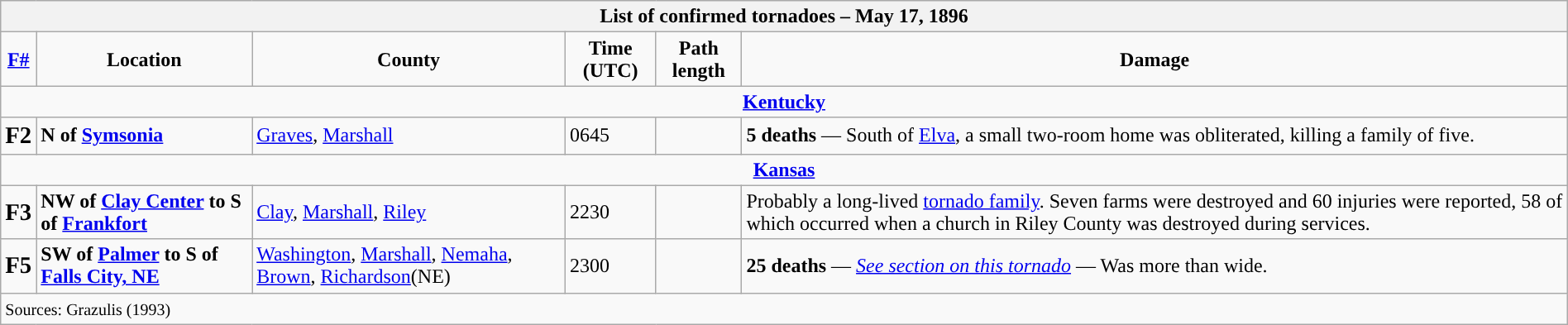<table class="wikitable toccolours collapsible" style="width:100%;">
<tr>
<th colspan="6">List of confirmed tornadoes – May 17, 1896</th>
</tr>
<tr style="text-align:center;">
<td><strong><a href='#'>F#</a></strong></td>
<td><strong>Location</strong></td>
<td><strong>County</strong></td>
<td><strong>Time (UTC)</strong></td>
<td><strong>Path length</strong></td>
<td><strong>Damage</strong></td>
</tr>
<tr>
<td colspan="7" style="text-align:center;"><strong><a href='#'>Kentucky</a></strong></td>
</tr>
<tr>
<td><big><strong>F2</strong></big></td>
<td><strong>N of <a href='#'>Symsonia</a></strong></td>
<td><a href='#'>Graves</a>, <a href='#'>Marshall</a></td>
<td>0645</td>
<td></td>
<td><strong>5 deaths</strong> — South of <a href='#'>Elva</a>, a small two-room home was obliterated, killing a family of five.</td>
</tr>
<tr>
<td colspan="7" style="text-align:center;"><strong><a href='#'>Kansas</a></strong></td>
</tr>
<tr>
<td><big><strong>F3</strong></big></td>
<td><strong>NW of <a href='#'>Clay Center</a> to S of <a href='#'>Frankfort</a></strong></td>
<td><a href='#'>Clay</a>, <a href='#'>Marshall</a>, <a href='#'>Riley</a></td>
<td>2230</td>
<td></td>
<td>Probably a long-lived <a href='#'>tornado family</a>. Seven farms were destroyed and 60 injuries were reported, 58 of which occurred when a church in Riley County was destroyed during services.</td>
</tr>
<tr>
<td><big><strong>F5</strong></big></td>
<td><strong>SW of <a href='#'>Palmer</a> to S of <a href='#'>Falls City, NE</a></strong></td>
<td><a href='#'>Washington</a>, <a href='#'>Marshall</a>, <a href='#'>Nemaha</a>, <a href='#'>Brown</a>, <a href='#'>Richardson</a>(NE)</td>
<td>2300</td>
<td></td>
<td><strong>25 deaths</strong> — <em><a href='#'>See section on this tornado</a></em> — Was more than  wide.</td>
</tr>
<tr>
<td colspan="7"><small>Sources: Grazulis (1993)</small></td>
</tr>
</table>
